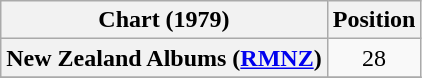<table class="wikitable plainrowheaders" style="text-align:center">
<tr>
<th scope="col">Chart (1979)</th>
<th scope="col">Position</th>
</tr>
<tr>
<th scope="row">New Zealand Albums (<a href='#'>RMNZ</a>)</th>
<td>28</td>
</tr>
<tr>
</tr>
</table>
